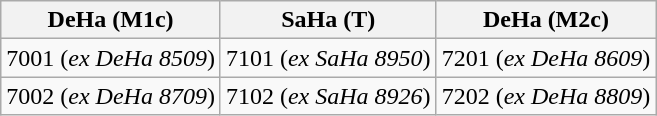<table class="wikitable">
<tr>
<th>DeHa (M1c)</th>
<th>SaHa (T)</th>
<th>DeHa (M2c)</th>
</tr>
<tr>
<td>7001 (<em>ex DeHa 8509</em>)</td>
<td>7101 (<em>ex SaHa 8950</em>)</td>
<td>7201 (<em>ex DeHa 8609</em>)</td>
</tr>
<tr>
<td>7002 (<em>ex DeHa 8709</em>)</td>
<td>7102 (<em>ex SaHa 8926</em>)</td>
<td>7202 (<em>ex DeHa 8809</em>)</td>
</tr>
</table>
